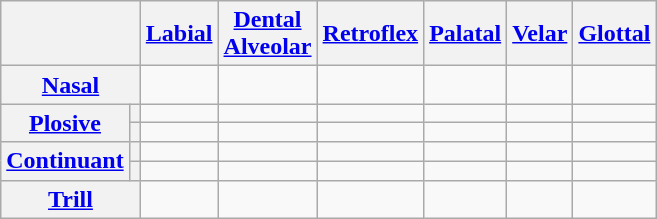<table class="wikitable" style="text-align:center">
<tr>
<th colspan="2"></th>
<th><a href='#'>Labial</a></th>
<th><a href='#'>Dental</a><br><a href='#'>Alveolar</a></th>
<th><a href='#'>Retroflex</a></th>
<th><a href='#'>Palatal</a></th>
<th><a href='#'>Velar</a></th>
<th><a href='#'>Glottal</a></th>
</tr>
<tr>
<th colspan=2><a href='#'>Nasal</a></th>
<td></td>
<td></td>
<td></td>
<td></td>
<td></td>
<td></td>
</tr>
<tr>
<th rowspan=2><a href='#'>Plosive</a></th>
<th></th>
<td></td>
<td></td>
<td></td>
<td></td>
<td></td>
<td></td>
</tr>
<tr>
<th></th>
<td></td>
<td></td>
<td></td>
<td></td>
<td></td>
<td></td>
</tr>
<tr>
<th rowspan=2><a href='#'>Continuant</a></th>
<th></th>
<td></td>
<td></td>
<td></td>
<td></td>
<td></td>
<td></td>
</tr>
<tr>
<th></th>
<td></td>
<td></td>
<td></td>
<td></td>
<td></td>
<td></td>
</tr>
<tr>
<th colspan=2><a href='#'>Trill</a></th>
<td></td>
<td></td>
<td></td>
<td></td>
<td></td>
</tr>
</table>
